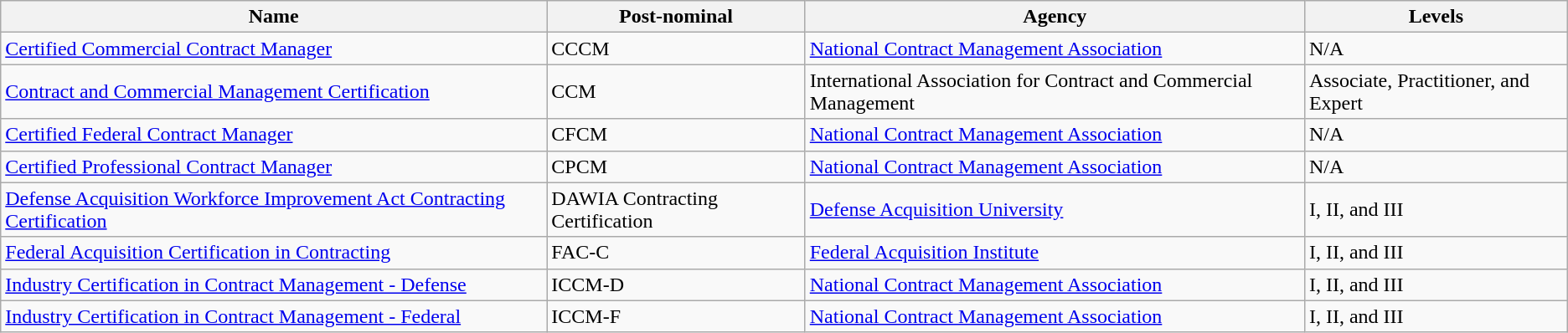<table class="wikitable sortable">
<tr>
<th>Name</th>
<th>Post-nominal</th>
<th>Agency</th>
<th>Levels</th>
</tr>
<tr>
<td><a href='#'>Certified Commercial Contract Manager</a></td>
<td>CCCM</td>
<td><a href='#'>National Contract Management Association</a></td>
<td>N/A</td>
</tr>
<tr>
<td><a href='#'>Contract and Commercial Management Certification</a></td>
<td>CCM</td>
<td>International Association for Contract and Commercial Management</td>
<td>Associate, Practitioner, and Expert</td>
</tr>
<tr>
<td><a href='#'>Certified Federal Contract Manager</a></td>
<td>CFCM</td>
<td><a href='#'>National Contract Management Association</a></td>
<td>N/A</td>
</tr>
<tr>
<td><a href='#'>Certified Professional Contract Manager</a></td>
<td>CPCM</td>
<td><a href='#'>National Contract Management Association</a></td>
<td>N/A</td>
</tr>
<tr>
<td><a href='#'>Defense Acquisition Workforce Improvement Act Contracting Certification</a></td>
<td>DAWIA Contracting Certification</td>
<td><a href='#'>Defense Acquisition University</a></td>
<td>I, II, and III</td>
</tr>
<tr>
<td><a href='#'>Federal Acquisition Certification in Contracting</a></td>
<td>FAC-C</td>
<td><a href='#'>Federal Acquisition Institute</a></td>
<td>I, II, and III</td>
</tr>
<tr>
<td><a href='#'>Industry Certification in Contract Management - Defense</a></td>
<td>ICCM-D</td>
<td><a href='#'>National Contract Management Association</a></td>
<td>I, II, and III</td>
</tr>
<tr>
<td><a href='#'>Industry Certification in Contract Management - Federal</a></td>
<td>ICCM-F</td>
<td><a href='#'>National Contract Management Association</a></td>
<td>I, II, and III</td>
</tr>
</table>
